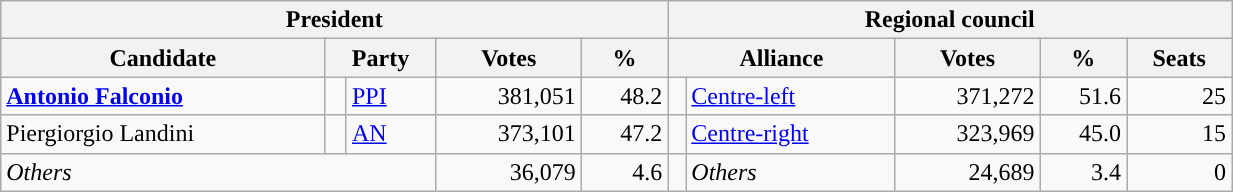<table class="wikitable" style="text-align:right; style="width=65%">
<tr>
<th colspan="5">President</th>
<th colspan="7">Regional council</th>
</tr>
<tr>
<th>Candidate</th>
<th colspan="2">Party</th>
<th>Votes</th>
<th>%</th>
<th colspan="2">Alliance</th>
<th>Votes</th>
<th>%</th>
<th>Seats</th>
</tr>
<tr>
<td style="text-align:left"><strong><a href='#'>Antonio Falconio</a></strong></td>
<td></td>
<td style="text-align:left"><a href='#'>PPI</a></td>
<td>381,051</td>
<td>48.2</td>
<td></td>
<td style="text-align:left"><a href='#'>Centre-left</a></td>
<td>371,272</td>
<td>51.6</td>
<td>25</td>
</tr>
<tr>
<td style="text-align:left">Piergiorgio Landini</td>
<td></td>
<td style="text-align:left"><a href='#'>AN</a></td>
<td>373,101</td>
<td>47.2</td>
<td></td>
<td style="text-align:left"><a href='#'>Centre-right</a></td>
<td>323,969</td>
<td>45.0</td>
<td>15</td>
</tr>
<tr>
<td colspan="3" style="text-align:left"><em>Others</em></td>
<td>36,079</td>
<td>4.6</td>
<td></td>
<td style="text-align:left"><em>Others</em></td>
<td>24,689</td>
<td>3.4</td>
<td>0</td>
</tr>
</table>
